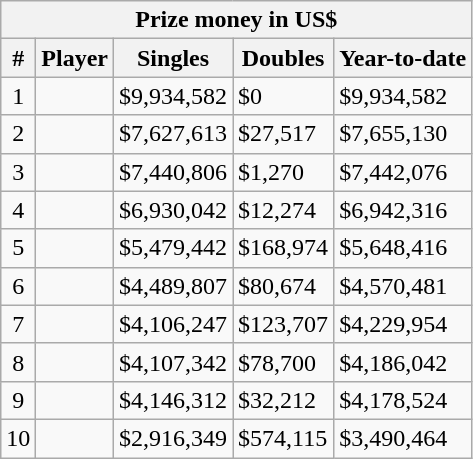<table class="wikitable sortable">
<tr>
<th colspan="5">Prize money in US$ </th>
</tr>
<tr>
<th>#</th>
<th>Player</th>
<th>Singles</th>
<th>Doubles</th>
<th>Year-to-date</th>
</tr>
<tr>
<td style="text-align:center;">1</td>
<td align="left"></td>
<td>$9,934,582</td>
<td>$0</td>
<td>$9,934,582</td>
</tr>
<tr>
<td style="text-align:center;">2</td>
<td align="left"></td>
<td>$7,627,613</td>
<td>$27,517</td>
<td>$7,655,130</td>
</tr>
<tr>
<td style="text-align:center;">3</td>
<td align="left"></td>
<td>$7,440,806</td>
<td>$1,270</td>
<td>$7,442,076</td>
</tr>
<tr>
<td style="text-align:center;">4</td>
<td style="text-align:left;" $></td>
<td>$6,930,042</td>
<td>$12,274</td>
<td>$6,942,316</td>
</tr>
<tr>
<td style="text-align:center;">5</td>
<td align="left"></td>
<td>$5,479,442</td>
<td>$168,974</td>
<td>$5,648,416</td>
</tr>
<tr>
<td style="text-align:center;">6</td>
<td style="text-align:left;" $></td>
<td>$4,489,807</td>
<td>$80,674</td>
<td>$4,570,481</td>
</tr>
<tr>
<td style="text-align:center;">7</td>
<td align="left"></td>
<td>$4,106,247</td>
<td>$123,707</td>
<td>$4,229,954</td>
</tr>
<tr>
<td style="text-align:center;">8</td>
<td $ style="text-align:left;"></td>
<td>$4,107,342</td>
<td>$78,700</td>
<td>$4,186,042</td>
</tr>
<tr>
<td style="text-align:center;">9</td>
<td $ style="text-align:left;"></td>
<td>$4,146,312</td>
<td>$32,212</td>
<td>$4,178,524</td>
</tr>
<tr>
<td style="text-align:center;">10</td>
<td style="text-align:left;" $></td>
<td>$2,916,349</td>
<td>$574,115</td>
<td>$3,490,464</td>
</tr>
</table>
